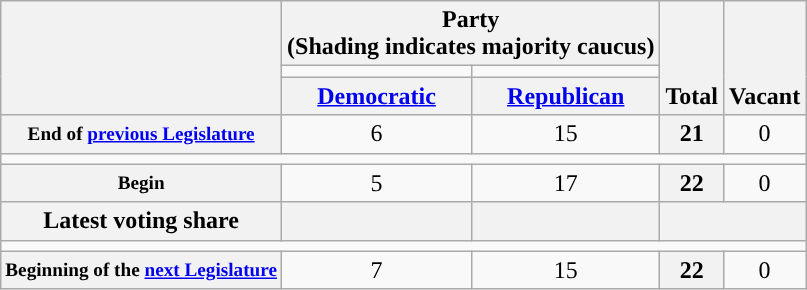<table class=wikitable style="text-align:center">
<tr style="vertical-align:bottom;">
<th rowspan=3></th>
<th colspan=2>Party <div>(Shading indicates majority caucus)</div></th>
<th rowspan=3>Total</th>
<th rowspan=3>Vacant</th>
</tr>
<tr style="height:5px">
<td style="background-color:"></td>
<td style="background-color:"></td>
</tr>
<tr>
<th><a href='#'>Democratic</a></th>
<th><a href='#'>Republican</a></th>
</tr>
<tr>
<th style="white-space:nowrap; font-size:80%;">End of <a href='#'>previous Legislature</a></th>
<td>6</td>
<td>15</td>
<th>21</th>
<td>0</td>
</tr>
<tr>
<td colspan=5></td>
</tr>
<tr>
<th style="font-size:80%">Begin</th>
<td>5</td>
<td>17</td>
<th>22</th>
<td>0</td>
</tr>
<tr>
<th>Latest voting share</th>
<th></th>
<th></th>
<th colspan=2></th>
</tr>
<tr>
<td colspan=5></td>
</tr>
<tr>
<th style="white-space:nowrap; font-size:80%;">Beginning of the <a href='#'>next Legislature</a></th>
<td>7</td>
<td>15</td>
<th>22</th>
<td>0</td>
</tr>
</table>
